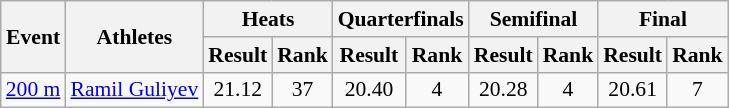<table class="wikitable" border="1" style="font-size:90%">
<tr>
<th rowspan="2">Event</th>
<th rowspan="2">Athletes</th>
<th colspan="2">Heats</th>
<th colspan="2">Quarterfinals</th>
<th colspan="2">Semifinal</th>
<th colspan="2">Final</th>
</tr>
<tr>
<th>Result</th>
<th>Rank</th>
<th>Result</th>
<th>Rank</th>
<th>Result</th>
<th>Rank</th>
<th>Result</th>
<th>Rank</th>
</tr>
<tr>
<td><a href='#'>200 m</a></td>
<td><a href='#'>Ramil Guliyev</a></td>
<td align=center>21.12</td>
<td align=center>37</td>
<td align=center>20.40</td>
<td align=center>4</td>
<td align=center>20.28</td>
<td align=center>4</td>
<td align=center>20.61</td>
<td align=center>7</td>
</tr>
</table>
